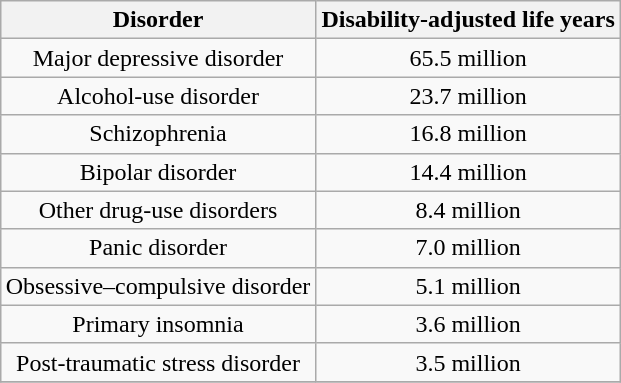<table class="wikitable" style = "float: right; margin-left:15px; text-align:center">
<tr>
<th>Disorder</th>
<th>Disability-adjusted life years</th>
</tr>
<tr>
<td>Major depressive disorder</td>
<td>65.5 million</td>
</tr>
<tr>
<td>Alcohol-use disorder</td>
<td>23.7 million</td>
</tr>
<tr>
<td>Schizophrenia</td>
<td>16.8 million</td>
</tr>
<tr>
<td>Bipolar disorder</td>
<td>14.4 million</td>
</tr>
<tr>
<td>Other drug-use disorders</td>
<td>8.4 million</td>
</tr>
<tr>
<td>Panic disorder</td>
<td>7.0 million</td>
</tr>
<tr>
<td>Obsessive–compulsive disorder</td>
<td>5.1 million</td>
</tr>
<tr>
<td>Primary insomnia</td>
<td>3.6 million</td>
</tr>
<tr>
<td>Post-traumatic stress disorder</td>
<td>3.5 million</td>
</tr>
<tr>
</tr>
</table>
